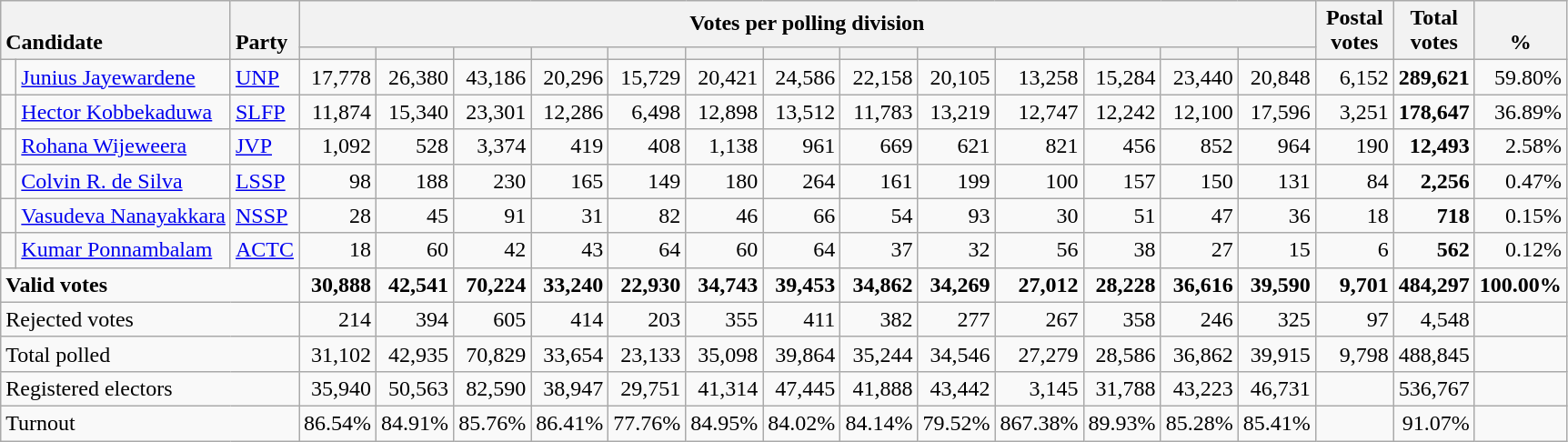<table class="wikitable" border="1" style="text-align:right;">
<tr>
<th style="text-align:left; vertical-align:bottom;" rowspan="2" colspan="2">Candidate</th>
<th rowspan="2" style="vertical-align:bottom; text-align:left; width:40px;">Party</th>
<th colspan=13>Votes per polling division</th>
<th rowspan="2" style="vertical-align:bottom; text-align:center; width:50px;">Postal<br>votes</th>
<th rowspan="2" style="vertical-align:bottom; text-align:center; width:50px;">Total votes</th>
<th rowspan="2" style="vertical-align:bottom; text-align:center; width:50px;">%</th>
</tr>
<tr>
<th></th>
<th></th>
<th></th>
<th></th>
<th></th>
<th></th>
<th></th>
<th></th>
<th></th>
<th></th>
<th></th>
<th></th>
<th></th>
</tr>
<tr>
<td bgcolor=> </td>
<td align=left><a href='#'>Junius Jayewardene</a></td>
<td align=left><a href='#'>UNP</a></td>
<td>17,778</td>
<td>26,380</td>
<td>43,186</td>
<td>20,296</td>
<td>15,729</td>
<td>20,421</td>
<td>24,586</td>
<td>22,158</td>
<td>20,105</td>
<td>13,258</td>
<td>15,284</td>
<td>23,440</td>
<td>20,848</td>
<td>6,152</td>
<td><strong>289,621</strong></td>
<td>59.80%</td>
</tr>
<tr>
<td bgcolor=> </td>
<td align=left><a href='#'>Hector Kobbekaduwa</a></td>
<td align=left><a href='#'>SLFP</a></td>
<td>11,874</td>
<td>15,340</td>
<td>23,301</td>
<td>12,286</td>
<td>6,498</td>
<td>12,898</td>
<td>13,512</td>
<td>11,783</td>
<td>13,219</td>
<td>12,747</td>
<td>12,242</td>
<td>12,100</td>
<td>17,596</td>
<td>3,251</td>
<td><strong>178,647</strong></td>
<td>36.89%</td>
</tr>
<tr>
<td bgcolor=> </td>
<td align=left><a href='#'>Rohana Wijeweera</a></td>
<td align=left><a href='#'>JVP</a></td>
<td>1,092</td>
<td>528</td>
<td>3,374</td>
<td>419</td>
<td>408</td>
<td>1,138</td>
<td>961</td>
<td>669</td>
<td>621</td>
<td>821</td>
<td>456</td>
<td>852</td>
<td>964</td>
<td>190</td>
<td><strong>12,493</strong></td>
<td>2.58%</td>
</tr>
<tr>
<td bgcolor=> </td>
<td align=left><a href='#'>Colvin R. de Silva</a></td>
<td align=left><a href='#'>LSSP</a></td>
<td>98</td>
<td>188</td>
<td>230</td>
<td>165</td>
<td>149</td>
<td>180</td>
<td>264</td>
<td>161</td>
<td>199</td>
<td>100</td>
<td>157</td>
<td>150</td>
<td>131</td>
<td>84</td>
<td><strong>2,256</strong></td>
<td>0.47%</td>
</tr>
<tr>
<td bgcolor=> </td>
<td align=left><a href='#'>Vasudeva Nanayakkara</a></td>
<td align=left><a href='#'>NSSP</a></td>
<td>28</td>
<td>45</td>
<td>91</td>
<td>31</td>
<td>82</td>
<td>46</td>
<td>66</td>
<td>54</td>
<td>93</td>
<td>30</td>
<td>51</td>
<td>47</td>
<td>36</td>
<td>18</td>
<td><strong>718</strong></td>
<td>0.15%</td>
</tr>
<tr>
<td bgcolor=> </td>
<td align=left><a href='#'>Kumar Ponnambalam</a></td>
<td align=left><a href='#'>ACTC</a></td>
<td>18</td>
<td>60</td>
<td>42</td>
<td>43</td>
<td>64</td>
<td>60</td>
<td>64</td>
<td>37</td>
<td>32</td>
<td>56</td>
<td>38</td>
<td>27</td>
<td>15</td>
<td>6</td>
<td><strong>562</strong></td>
<td>0.12%</td>
</tr>
<tr>
<td align=left colspan=3><strong>Valid votes</strong></td>
<td><strong>30,888</strong></td>
<td><strong>42,541</strong></td>
<td><strong>70,224</strong></td>
<td><strong>33,240</strong></td>
<td><strong>22,930</strong></td>
<td><strong>34,743</strong></td>
<td><strong>39,453</strong></td>
<td><strong>34,862</strong></td>
<td><strong>34,269</strong></td>
<td><strong>27,012</strong></td>
<td><strong>28,228</strong></td>
<td><strong>36,616</strong></td>
<td><strong>39,590</strong></td>
<td><strong>9,701</strong></td>
<td><strong>484,297</strong></td>
<td><strong>100.00%</strong></td>
</tr>
<tr>
<td align=left colspan=3>Rejected votes</td>
<td>214</td>
<td>394</td>
<td>605</td>
<td>414</td>
<td>203</td>
<td>355</td>
<td>411</td>
<td>382</td>
<td>277</td>
<td>267</td>
<td>358</td>
<td>246</td>
<td>325</td>
<td>97</td>
<td>4,548</td>
<td></td>
</tr>
<tr>
<td align=left colspan=3>Total polled</td>
<td>31,102</td>
<td>42,935</td>
<td>70,829</td>
<td>33,654</td>
<td>23,133</td>
<td>35,098</td>
<td>39,864</td>
<td>35,244</td>
<td>34,546</td>
<td>27,279</td>
<td>28,586</td>
<td>36,862</td>
<td>39,915</td>
<td>9,798</td>
<td>488,845</td>
<td></td>
</tr>
<tr>
<td align=left colspan=3>Registered electors</td>
<td>35,940</td>
<td>50,563</td>
<td>82,590</td>
<td>38,947</td>
<td>29,751</td>
<td>41,314</td>
<td>47,445</td>
<td>41,888</td>
<td>43,442</td>
<td>3,145</td>
<td>31,788</td>
<td>43,223</td>
<td>46,731</td>
<td></td>
<td>536,767</td>
<td></td>
</tr>
<tr>
<td align=left colspan=3>Turnout</td>
<td>86.54%</td>
<td>84.91%</td>
<td>85.76%</td>
<td>86.41%</td>
<td>77.76%</td>
<td>84.95%</td>
<td>84.02%</td>
<td>84.14%</td>
<td>79.52%</td>
<td>867.38%</td>
<td>89.93%</td>
<td>85.28%</td>
<td>85.41%</td>
<td></td>
<td>91.07%</td>
<td></td>
</tr>
</table>
